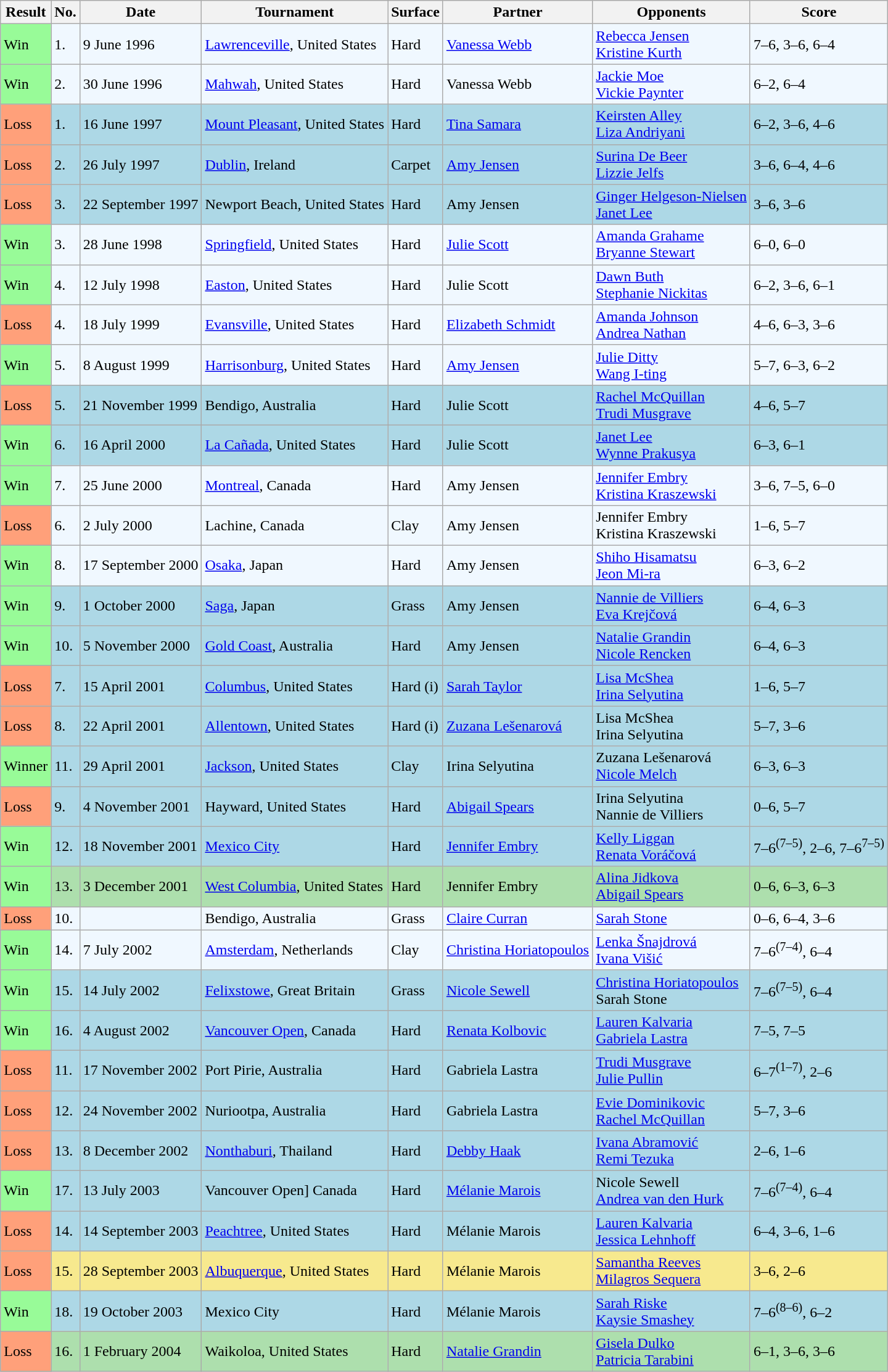<table class="sortable wikitable">
<tr>
<th>Result</th>
<th>No.</th>
<th>Date</th>
<th>Tournament</th>
<th>Surface</th>
<th>Partner</th>
<th>Opponents</th>
<th class="unsortable">Score</th>
</tr>
<tr bgcolor="#f0f8ff">
<td style="background:#98fb98;">Win</td>
<td>1.</td>
<td>9 June 1996</td>
<td><a href='#'>Lawrenceville</a>, United States</td>
<td>Hard</td>
<td> <a href='#'>Vanessa Webb</a></td>
<td> <a href='#'>Rebecca Jensen</a> <br>  <a href='#'>Kristine Kurth</a></td>
<td>7–6, 3–6, 6–4</td>
</tr>
<tr bgcolor="#f0f8ff">
<td style="background:#98fb98;">Win</td>
<td>2.</td>
<td>30 June 1996</td>
<td><a href='#'>Mahwah</a>, United States</td>
<td>Hard</td>
<td> Vanessa Webb</td>
<td> <a href='#'>Jackie Moe</a> <br>  <a href='#'>Vickie Paynter</a></td>
<td>6–2, 6–4</td>
</tr>
<tr style="background:lightblue;">
<td style="background:#ffa07a;">Loss</td>
<td>1.</td>
<td>16 June 1997</td>
<td><a href='#'>Mount Pleasant</a>, United States</td>
<td>Hard</td>
<td> <a href='#'>Tina Samara</a></td>
<td> <a href='#'>Keirsten Alley</a> <br>  <a href='#'>Liza Andriyani</a></td>
<td>6–2, 3–6, 4–6</td>
</tr>
<tr style="background:lightblue;">
<td style="background:#ffa07a;">Loss</td>
<td>2.</td>
<td>26 July 1997</td>
<td><a href='#'>Dublin</a>, Ireland</td>
<td>Carpet</td>
<td> <a href='#'>Amy Jensen</a></td>
<td> <a href='#'>Surina De Beer</a> <br>  <a href='#'>Lizzie Jelfs</a></td>
<td>3–6, 6–4, 4–6</td>
</tr>
<tr style="background:lightblue;">
<td style="background:#ffa07a;">Loss</td>
<td>3.</td>
<td>22 September 1997</td>
<td>Newport Beach, United States</td>
<td>Hard</td>
<td> Amy Jensen</td>
<td> <a href='#'>Ginger Helgeson-Nielsen</a> <br>  <a href='#'>Janet Lee</a></td>
<td>3–6, 3–6</td>
</tr>
<tr bgcolor="#f0f8ff">
<td style="background:#98fb98;">Win</td>
<td>3.</td>
<td>28 June 1998</td>
<td><a href='#'>Springfield</a>, United States</td>
<td>Hard</td>
<td> <a href='#'>Julie Scott</a></td>
<td> <a href='#'>Amanda Grahame</a> <br>  <a href='#'>Bryanne Stewart</a></td>
<td>6–0, 6–0</td>
</tr>
<tr bgcolor="#f0f8ff">
<td style="background:#98fb98;">Win</td>
<td>4.</td>
<td>12 July 1998</td>
<td><a href='#'>Easton</a>, United States</td>
<td>Hard</td>
<td> Julie Scott</td>
<td> <a href='#'>Dawn Buth</a> <br>  <a href='#'>Stephanie Nickitas</a></td>
<td>6–2, 3–6, 6–1</td>
</tr>
<tr style="background:#f0f8ff;">
<td style="background:#ffa07a;">Loss</td>
<td>4.</td>
<td>18 July 1999</td>
<td><a href='#'>Evansville</a>, United States</td>
<td>Hard</td>
<td> <a href='#'>Elizabeth Schmidt</a></td>
<td> <a href='#'>Amanda Johnson</a> <br>  <a href='#'>Andrea Nathan</a></td>
<td>4–6, 6–3, 3–6</td>
</tr>
<tr bgcolor="#f0f8ff">
<td style="background:#98fb98;">Win</td>
<td>5.</td>
<td>8 August 1999</td>
<td><a href='#'>Harrisonburg</a>, United States</td>
<td>Hard</td>
<td> <a href='#'>Amy Jensen</a></td>
<td> <a href='#'>Julie Ditty</a> <br>  <a href='#'>Wang I-ting</a></td>
<td>5–7, 6–3, 6–2</td>
</tr>
<tr style="background:lightblue;">
<td style="background:#ffa07a;">Loss</td>
<td>5.</td>
<td>21 November 1999</td>
<td>Bendigo, Australia</td>
<td>Hard</td>
<td> Julie Scott</td>
<td> <a href='#'>Rachel McQuillan</a> <br>  <a href='#'>Trudi Musgrave</a></td>
<td>4–6, 5–7</td>
</tr>
<tr bgcolor=lightblue>
<td style="background:#98fb98;">Win</td>
<td>6.</td>
<td>16 April 2000</td>
<td><a href='#'>La Cañada</a>, United States</td>
<td>Hard</td>
<td> Julie Scott</td>
<td> <a href='#'>Janet Lee</a> <br>  <a href='#'>Wynne Prakusya</a></td>
<td>6–3, 6–1</td>
</tr>
<tr bgcolor="#f0f8ff">
<td style="background:#98fb98;">Win</td>
<td>7.</td>
<td>25 June 2000</td>
<td><a href='#'>Montreal</a>, Canada</td>
<td>Hard</td>
<td> Amy Jensen</td>
<td> <a href='#'>Jennifer Embry</a> <br>  <a href='#'>Kristina Kraszewski</a></td>
<td>3–6, 7–5, 6–0</td>
</tr>
<tr style="background:#f0f8ff;">
<td style="background:#ffa07a;">Loss</td>
<td>6.</td>
<td>2 July 2000</td>
<td>Lachine, Canada</td>
<td>Clay</td>
<td> Amy Jensen</td>
<td> Jennifer Embry <br>  Kristina Kraszewski</td>
<td>1–6, 5–7</td>
</tr>
<tr bgcolor="#f0f8ff">
<td style="background:#98fb98;">Win</td>
<td>8.</td>
<td>17 September 2000</td>
<td><a href='#'>Osaka</a>, Japan</td>
<td>Hard</td>
<td> Amy Jensen</td>
<td> <a href='#'>Shiho Hisamatsu</a> <br>  <a href='#'>Jeon Mi-ra</a></td>
<td>6–3, 6–2</td>
</tr>
<tr bgcolor=lightblue>
<td style="background:#98fb98;">Win</td>
<td>9.</td>
<td>1 October 2000</td>
<td><a href='#'>Saga</a>, Japan</td>
<td>Grass</td>
<td> Amy Jensen</td>
<td> <a href='#'>Nannie de Villiers</a> <br>  <a href='#'>Eva Krejčová</a></td>
<td>6–4, 6–3</td>
</tr>
<tr bgcolor=lightblue>
<td style="background:#98fb98;">Win</td>
<td>10.</td>
<td>5 November 2000</td>
<td><a href='#'>Gold Coast</a>, Australia</td>
<td>Hard</td>
<td> Amy Jensen</td>
<td> <a href='#'>Natalie Grandin</a> <br>  <a href='#'>Nicole Rencken</a></td>
<td>6–4, 6–3</td>
</tr>
<tr style="background:lightblue;">
<td style="background:#ffa07a;">Loss</td>
<td>7.</td>
<td>15 April 2001</td>
<td><a href='#'>Columbus</a>, United States</td>
<td>Hard (i)</td>
<td> <a href='#'>Sarah Taylor</a></td>
<td> <a href='#'>Lisa McShea</a> <br>  <a href='#'>Irina Selyutina</a></td>
<td>1–6, 5–7</td>
</tr>
<tr style="background:lightblue;">
<td style="background:#ffa07a;">Loss</td>
<td>8.</td>
<td>22 April 2001</td>
<td><a href='#'>Allentown</a>, United States</td>
<td>Hard (i)</td>
<td> <a href='#'>Zuzana Lešenarová</a></td>
<td> Lisa McShea <br>  Irina Selyutina</td>
<td>5–7, 3–6</td>
</tr>
<tr bgcolor=lightblue>
<td style="background:#98fb98;">Winner</td>
<td>11.</td>
<td>29 April 2001</td>
<td><a href='#'>Jackson</a>, United States</td>
<td>Clay</td>
<td> Irina Selyutina</td>
<td> Zuzana Lešenarová <br>  <a href='#'>Nicole Melch</a></td>
<td>6–3, 6–3</td>
</tr>
<tr style="background:lightblue;">
<td style="background:#ffa07a;">Loss</td>
<td>9.</td>
<td>4 November 2001</td>
<td>Hayward, United States</td>
<td>Hard</td>
<td> <a href='#'>Abigail Spears</a></td>
<td> Irina Selyutina <br>  Nannie de Villiers</td>
<td>0–6, 5–7</td>
</tr>
<tr bgcolor=lightblue>
<td style="background:#98fb98;">Win</td>
<td>12.</td>
<td>18 November 2001</td>
<td><a href='#'>Mexico City</a></td>
<td>Hard</td>
<td> <a href='#'>Jennifer Embry</a></td>
<td> <a href='#'>Kelly Liggan</a> <br>  <a href='#'>Renata Voráčová</a></td>
<td>7–6<sup>(7–5)</sup>, 2–6, 7–6<sup>7–5)</sup></td>
</tr>
<tr bgcolor="#ADDFAD">
<td style="background:#98fb98;">Win</td>
<td>13.</td>
<td>3 December 2001</td>
<td><a href='#'>West Columbia</a>, United States</td>
<td>Hard</td>
<td> Jennifer Embry</td>
<td> <a href='#'>Alina Jidkova</a> <br>  <a href='#'>Abigail Spears</a></td>
<td>0–6, 6–3, 6–3</td>
</tr>
<tr style="background:#f0f8ff;">
<td style="background:#ffa07a;">Loss</td>
<td>10.</td>
<td></td>
<td>Bendigo, Australia</td>
<td>Grass</td>
<td> <a href='#'>Claire Curran</a></td>
<td> <a href='#'>Sarah Stone</a> <br>  </td>
<td>0–6, 6–4, 3–6</td>
</tr>
<tr bgcolor="#f0f8ff">
<td style="background:#98fb98;">Win</td>
<td>14.</td>
<td>7 July 2002</td>
<td><a href='#'>Amsterdam</a>, Netherlands</td>
<td>Clay</td>
<td> <a href='#'>Christina Horiatopoulos</a></td>
<td> <a href='#'>Lenka Šnajdrová</a> <br>  <a href='#'>Ivana Višić</a></td>
<td>7–6<sup>(7–4)</sup>, 6–4</td>
</tr>
<tr bgcolor=lightblue>
<td style="background:#98fb98;">Win</td>
<td>15.</td>
<td>14 July 2002</td>
<td><a href='#'>Felixstowe</a>, Great Britain</td>
<td>Grass</td>
<td> <a href='#'>Nicole Sewell</a></td>
<td> <a href='#'>Christina Horiatopoulos</a> <br>  Sarah Stone</td>
<td>7–6<sup>(7–5)</sup>, 6–4</td>
</tr>
<tr bgcolor=lightblue>
<td style="background:#98fb98;">Win</td>
<td>16.</td>
<td>4 August 2002</td>
<td><a href='#'>Vancouver Open</a>, Canada</td>
<td>Hard</td>
<td> <a href='#'>Renata Kolbovic</a></td>
<td> <a href='#'>Lauren Kalvaria</a> <br>  <a href='#'>Gabriela Lastra</a></td>
<td>7–5, 7–5</td>
</tr>
<tr style="background:lightblue;">
<td style="background:#ffa07a;">Loss</td>
<td>11.</td>
<td>17 November 2002</td>
<td>Port Pirie, Australia</td>
<td>Hard</td>
<td> Gabriela Lastra</td>
<td> <a href='#'>Trudi Musgrave</a> <br>  <a href='#'>Julie Pullin</a></td>
<td>6–7<sup>(1–7)</sup>, 2–6</td>
</tr>
<tr style="background:lightblue;">
<td style="background:#ffa07a;">Loss</td>
<td>12.</td>
<td>24 November 2002</td>
<td>Nuriootpa, Australia</td>
<td>Hard</td>
<td> Gabriela Lastra</td>
<td> <a href='#'>Evie Dominikovic</a> <br>  <a href='#'>Rachel McQuillan</a></td>
<td>5–7, 3–6</td>
</tr>
<tr style="background:lightblue;">
<td style="background:#ffa07a;">Loss</td>
<td>13.</td>
<td>8 December 2002</td>
<td><a href='#'>Nonthaburi</a>, Thailand</td>
<td>Hard</td>
<td> <a href='#'>Debby Haak</a></td>
<td> <a href='#'>Ivana Abramović</a> <br>  <a href='#'>Remi Tezuka</a></td>
<td>2–6, 1–6</td>
</tr>
<tr bgcolor=lightblue>
<td style="background:#98fb98;">Win</td>
<td>17.</td>
<td>13 July 2003</td>
<td>Vancouver Open] Canada</td>
<td>Hard</td>
<td> <a href='#'>Mélanie Marois</a></td>
<td> Nicole Sewell <br>  <a href='#'>Andrea van den Hurk</a></td>
<td>7–6<sup>(7–4)</sup>, 6–4</td>
</tr>
<tr bgcolor=lightblue>
<td style="background:#ffa07a;">Loss</td>
<td>14.</td>
<td>14 September 2003</td>
<td><a href='#'>Peachtree</a>, United States</td>
<td>Hard</td>
<td> Mélanie Marois</td>
<td> <a href='#'>Lauren Kalvaria</a> <br>  <a href='#'>Jessica Lehnhoff</a></td>
<td>6–4, 3–6, 1–6</td>
</tr>
<tr style="background:#f7e98e;">
<td style="background:#ffa07a;">Loss</td>
<td>15.</td>
<td>28 September 2003</td>
<td><a href='#'>Albuquerque</a>, United States</td>
<td>Hard</td>
<td> Mélanie Marois</td>
<td> <a href='#'>Samantha Reeves</a> <br>  <a href='#'>Milagros Sequera</a></td>
<td>3–6, 2–6</td>
</tr>
<tr bgcolor=lightblue>
<td style="background:#98fb98;">Win</td>
<td>18.</td>
<td>19 October 2003</td>
<td>Mexico City</td>
<td>Hard</td>
<td> Mélanie Marois</td>
<td> <a href='#'>Sarah Riske</a> <br>  <a href='#'>Kaysie Smashey</a></td>
<td>7–6<sup>(8–6)</sup>, 6–2</td>
</tr>
<tr style="background:#addfad;">
<td style="background:#ffa07a;">Loss</td>
<td>16.</td>
<td>1 February 2004</td>
<td>Waikoloa, United States</td>
<td>Hard</td>
<td> <a href='#'>Natalie Grandin</a></td>
<td> <a href='#'>Gisela Dulko</a> <br>  <a href='#'>Patricia Tarabini</a></td>
<td>6–1, 3–6, 3–6</td>
</tr>
</table>
